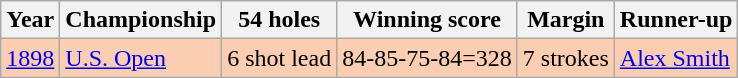<table class="wikitable">
<tr>
<th>Year</th>
<th>Championship</th>
<th>54 holes</th>
<th>Winning score</th>
<th>Margin</th>
<th>Runner-up</th>
</tr>
<tr style="background:#FBCEB1;">
<td><a href='#'>1898</a></td>
<td><a href='#'>U.S. Open</a></td>
<td>6 shot lead</td>
<td>84-85-75-84=328</td>
<td>7 strokes</td>
<td> <a href='#'>Alex Smith</a></td>
</tr>
</table>
